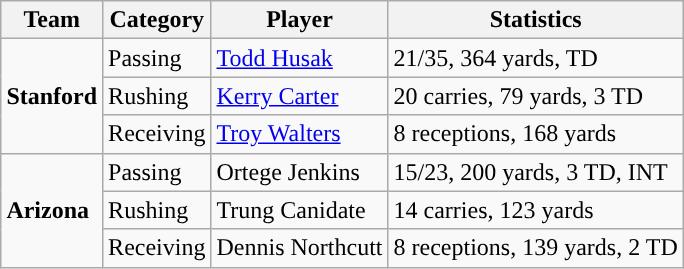<table class="wikitable" style="float: right;">
<tr>
<th>Team</th>
<th>Category</th>
<th>Player</th>
<th>Statistics</th>
</tr>
<tr>
<td rowspan=3><strong>Stanford</strong></td>
<td>Passing</td>
<td><a href='#'>Todd Husak</a></td>
<td>21/35, 364 yards, TD</td>
</tr>
<tr>
<td>Rushing</td>
<td><a href='#'>Kerry Carter</a></td>
<td>20 carries, 79 yards, 3 TD</td>
</tr>
<tr>
<td>Receiving</td>
<td><a href='#'>Troy Walters</a></td>
<td>8 receptions, 168 yards</td>
</tr>
<tr>
<td rowspan=3><strong>Arizona</strong></td>
<td>Passing</td>
<td>Ortege Jenkins</td>
<td>15/23, 200 yards, 3 TD, INT</td>
</tr>
<tr>
<td>Rushing</td>
<td>Trung Canidate</td>
<td>14 carries, 123 yards</td>
</tr>
<tr>
<td>Receiving</td>
<td>Dennis Northcutt</td>
<td>8 receptions, 139 yards, 2 TD</td>
</tr>
</table>
